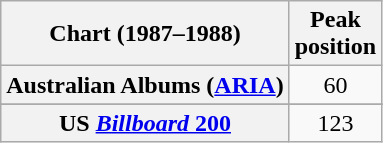<table class="wikitable sortable plainrowheaders" style="text-align:center">
<tr>
<th scope="col">Chart (1987–1988)</th>
<th scope="col">Peak<br>position</th>
</tr>
<tr>
<th scope="row">Australian Albums (<a href='#'>ARIA</a>)</th>
<td>60</td>
</tr>
<tr>
</tr>
<tr>
</tr>
<tr>
</tr>
<tr>
</tr>
<tr>
</tr>
<tr>
<th scope="row">US <a href='#'><em>Billboard</em> 200</a></th>
<td>123</td>
</tr>
</table>
